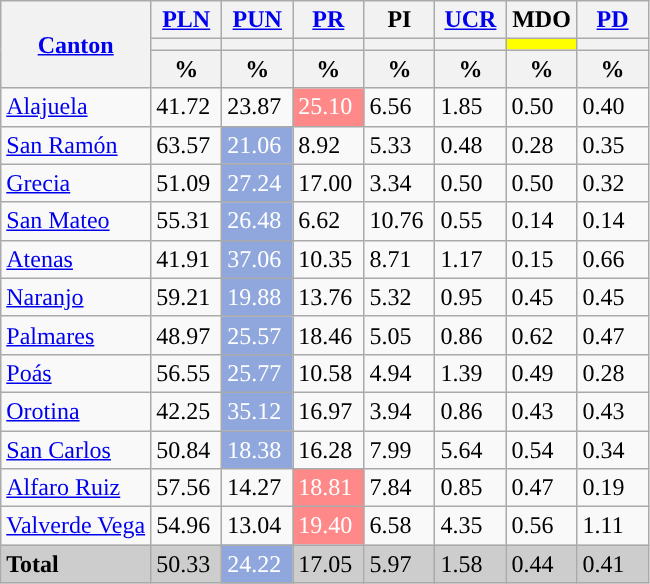<table class="wikitable mw-collapsible mw-collapsed">
<tr>
<th rowspan="3"><a href='#'>Canton</a></th>
<th colspan="1" width="40px"><a href='#'>PLN</a></th>
<th colspan="1" width="40px"><a href='#'>PUN</a></th>
<th colspan="1" width="40px"><a href='#'>PR</a></th>
<th colspan="1" width="40px">PI</th>
<th colspan="1" width="40px"><a href='#'>UCR</a></th>
<th colspan="1" width="40px">MDO</th>
<th colspan="1" width="40px"><a href='#'>PD</a></th>
</tr>
<tr>
<th style="background:"></th>
<th style="background:"></th>
<th style="background:"></th>
<th style="background:"></th>
<th style="background:"></th>
<th style="background:yellow"></th>
<th style="background:"></th>
</tr>
<tr>
<th data-sort-type="number">%</th>
<th data-sort-type="number">%</th>
<th data-sort-type="number">%</th>
<th data-sort-type="number">%</th>
<th data-sort-type="number">%</th>
<th data-sort-type="number">%</th>
<th data-sort-type="number">%</th>
</tr>
<tr>
<td align="left"><a href='#'>Alajuela</a></td>
<td style="background:">41.72</td>
<td>23.87</td>
<td style="background:#ff8989; color:white;">25.10</td>
<td>6.56</td>
<td>1.85</td>
<td>0.50</td>
<td>0.40</td>
</tr>
<tr>
<td align="left"><a href='#'>San Ramón</a></td>
<td style="background:">63.57</td>
<td style="background:#8fa7dc; color:white;">21.06</td>
<td>8.92</td>
<td>5.33</td>
<td>0.48</td>
<td>0.28</td>
<td>0.35</td>
</tr>
<tr>
<td align="left"><a href='#'>Grecia</a></td>
<td style="background:">51.09</td>
<td style="background:#8fa7dc; color:white;">27.24</td>
<td>17.00</td>
<td>3.34</td>
<td>0.50</td>
<td>0.50</td>
<td>0.32</td>
</tr>
<tr>
<td align="left"><a href='#'>San Mateo</a></td>
<td style="background:">55.31</td>
<td style="background:#8fa7dc; color:white;">26.48</td>
<td>6.62</td>
<td>10.76</td>
<td>0.55</td>
<td>0.14</td>
<td>0.14</td>
</tr>
<tr>
<td align="left"><a href='#'>Atenas</a></td>
<td style="background:">41.91</td>
<td style="background:#8fa7dc; color:white;">37.06</td>
<td>10.35</td>
<td>8.71</td>
<td>1.17</td>
<td>0.15</td>
<td>0.66</td>
</tr>
<tr>
<td align="left"><a href='#'>Naranjo</a></td>
<td style="background:">59.21</td>
<td style="background:#8fa7dc; color:white;">19.88</td>
<td>13.76</td>
<td>5.32</td>
<td>0.95</td>
<td>0.45</td>
<td>0.45</td>
</tr>
<tr>
<td align="left"><a href='#'>Palmares</a></td>
<td style="background:">48.97</td>
<td style="background:#8fa7dc; color:white;">25.57</td>
<td>18.46</td>
<td>5.05</td>
<td>0.86</td>
<td>0.62</td>
<td>0.47</td>
</tr>
<tr>
<td align="left"><a href='#'>Poás</a></td>
<td style="background:">56.55</td>
<td style="background:#8fa7dc; color:white;">25.77</td>
<td>10.58</td>
<td>4.94</td>
<td>1.39</td>
<td>0.49</td>
<td>0.28</td>
</tr>
<tr>
<td align="left"><a href='#'>Orotina</a></td>
<td style="background:">42.25</td>
<td style="background:#8fa7dc; color:white;">35.12</td>
<td>16.97</td>
<td>3.94</td>
<td>0.86</td>
<td>0.43</td>
<td>0.43</td>
</tr>
<tr>
<td align="left"><a href='#'>San Carlos</a></td>
<td style="background:">50.84</td>
<td style="background:#8fa7dc; color:white;">18.38</td>
<td>16.28</td>
<td>7.99</td>
<td>5.64</td>
<td>0.54</td>
<td>0.34</td>
</tr>
<tr>
<td align="left"><a href='#'>Alfaro Ruiz</a></td>
<td style="background:">57.56</td>
<td>14.27</td>
<td style="background:#ff8989; color:white;">18.81</td>
<td>7.84</td>
<td>0.85</td>
<td>0.47</td>
<td>0.19</td>
</tr>
<tr>
<td align="left"><a href='#'>Valverde Vega</a></td>
<td style="background:">54.96</td>
<td>13.04</td>
<td style="background:#ff8989; color:white;">19.40</td>
<td>6.58</td>
<td>4.35</td>
<td>0.56</td>
<td>1.11</td>
</tr>
<tr style="background:#CDCDCD;">
<td align="left"><strong>Total</strong></td>
<td style="background:">50.33</td>
<td style="background:#8fa7dc; color:white;">24.22</td>
<td>17.05</td>
<td>5.97</td>
<td>1.58</td>
<td>0.44</td>
<td>0.41</td>
</tr>
</table>
